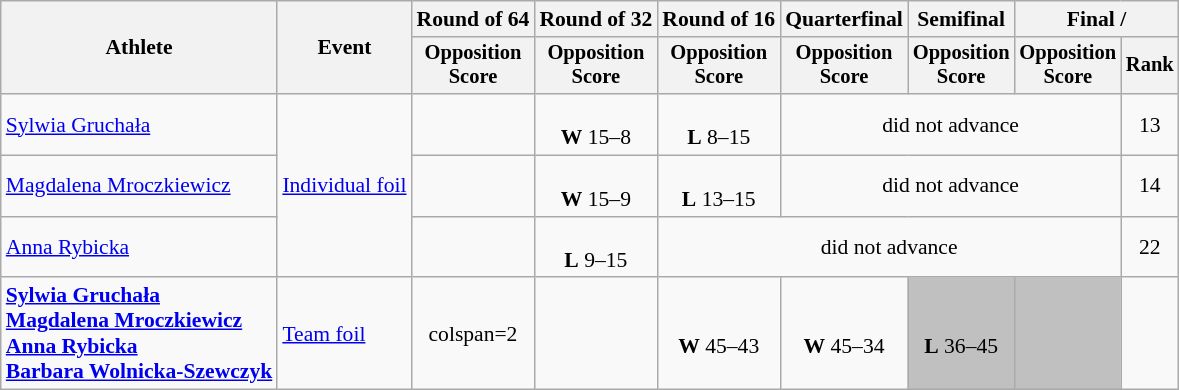<table class="wikitable" style="font-size:90%">
<tr>
<th rowspan="2">Athlete</th>
<th rowspan="2">Event</th>
<th>Round of 64</th>
<th>Round of 32</th>
<th>Round of 16</th>
<th>Quarterfinal</th>
<th>Semifinal</th>
<th colspan=2>Final / </th>
</tr>
<tr style="font-size:95%">
<th>Opposition <br> Score</th>
<th>Opposition <br> Score</th>
<th>Opposition <br> Score</th>
<th>Opposition <br> Score</th>
<th>Opposition <br> Score</th>
<th>Opposition <br> Score</th>
<th>Rank</th>
</tr>
<tr align=center>
<td align=left><a href='#'>Sylwia Gruchała</a></td>
<td align=left rowspan=3><a href='#'>Individual foil</a></td>
<td></td>
<td><br><strong>W</strong> 15–8</td>
<td><br><strong>L</strong> 8–15</td>
<td colspan=3>did not advance</td>
<td>13</td>
</tr>
<tr align=center>
<td align=left><a href='#'>Magdalena Mroczkiewicz</a></td>
<td></td>
<td><br><strong>W</strong> 15–9</td>
<td><br><strong>L</strong> 13–15</td>
<td colspan=3>did not advance</td>
<td>14</td>
</tr>
<tr align=center>
<td align=left><a href='#'>Anna Rybicka</a></td>
<td></td>
<td><br><strong>L</strong> 9–15</td>
<td colspan=4>did not advance</td>
<td>22</td>
</tr>
<tr align=center>
<td align=left><strong><a href='#'>Sylwia Gruchała</a><br><a href='#'>Magdalena Mroczkiewicz</a><br><a href='#'>Anna Rybicka</a><br><a href='#'>Barbara Wolnicka-Szewczyk</a></strong></td>
<td align=left><a href='#'>Team foil</a></td>
<td>colspan=2 </td>
<td></td>
<td><br><strong>W</strong> 45–43</td>
<td><br><strong>W</strong> 45–34</td>
<td align="center" bgcolor='silver'><br><strong>L</strong> 36–45</td>
<td align="center" bgcolor='silver'></td>
</tr>
</table>
